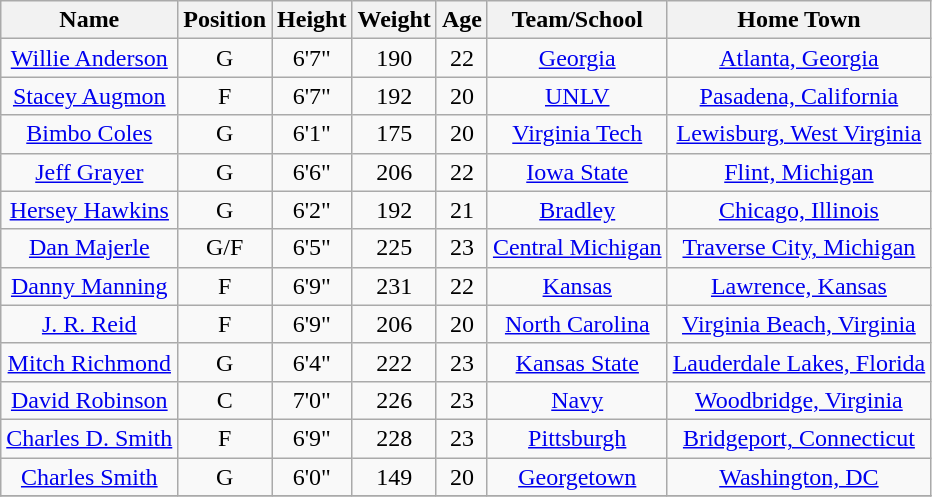<table class="wikitable" style="text-align: center;">
<tr>
<th>Name </th>
<th>Position</th>
<th>Height</th>
<th>Weight</th>
<th>Age</th>
<th>Team/School</th>
<th>Home Town</th>
</tr>
<tr>
<td><a href='#'>Willie Anderson</a></td>
<td>G</td>
<td>6'7"</td>
<td>190</td>
<td>22</td>
<td><a href='#'>Georgia</a></td>
<td><a href='#'>Atlanta, Georgia</a></td>
</tr>
<tr>
<td><a href='#'>Stacey Augmon</a></td>
<td>F</td>
<td>6'7"</td>
<td>192</td>
<td>20</td>
<td><a href='#'>UNLV</a></td>
<td><a href='#'>Pasadena, California</a></td>
</tr>
<tr>
<td><a href='#'>Bimbo Coles</a></td>
<td>G</td>
<td>6'1"</td>
<td>175</td>
<td>20</td>
<td><a href='#'>Virginia Tech</a></td>
<td><a href='#'>Lewisburg, West Virginia</a></td>
</tr>
<tr>
<td><a href='#'>Jeff Grayer</a></td>
<td>G</td>
<td>6'6"</td>
<td>206</td>
<td>22</td>
<td><a href='#'>Iowa State</a></td>
<td><a href='#'>Flint, Michigan</a></td>
</tr>
<tr>
<td><a href='#'>Hersey Hawkins</a></td>
<td>G</td>
<td>6'2"</td>
<td>192</td>
<td>21</td>
<td><a href='#'>Bradley</a></td>
<td><a href='#'>Chicago, Illinois</a></td>
</tr>
<tr>
<td><a href='#'>Dan Majerle</a></td>
<td>G/F</td>
<td>6'5"</td>
<td>225</td>
<td>23</td>
<td><a href='#'>Central Michigan</a></td>
<td><a href='#'>Traverse City, Michigan</a></td>
</tr>
<tr>
<td><a href='#'>Danny Manning</a></td>
<td>F</td>
<td>6'9"</td>
<td>231</td>
<td>22</td>
<td><a href='#'>Kansas</a></td>
<td><a href='#'>Lawrence, Kansas</a></td>
</tr>
<tr>
<td><a href='#'>J. R. Reid</a></td>
<td>F</td>
<td>6'9"</td>
<td>206</td>
<td>20</td>
<td><a href='#'>North Carolina</a></td>
<td><a href='#'>Virginia Beach, Virginia</a></td>
</tr>
<tr>
<td><a href='#'>Mitch Richmond</a></td>
<td>G</td>
<td>6'4"</td>
<td>222</td>
<td>23</td>
<td><a href='#'>Kansas State</a></td>
<td><a href='#'>Lauderdale Lakes, Florida</a></td>
</tr>
<tr>
<td><a href='#'>David Robinson</a></td>
<td>C</td>
<td>7'0"</td>
<td>226</td>
<td>23</td>
<td><a href='#'>Navy</a></td>
<td><a href='#'>Woodbridge, Virginia</a></td>
</tr>
<tr>
<td><a href='#'>Charles D. Smith</a></td>
<td>F</td>
<td>6'9"</td>
<td>228</td>
<td>23</td>
<td><a href='#'>Pittsburgh</a></td>
<td><a href='#'>Bridgeport, Connecticut</a></td>
</tr>
<tr>
<td><a href='#'>Charles Smith</a></td>
<td>G</td>
<td>6'0"</td>
<td>149</td>
<td>20</td>
<td><a href='#'>Georgetown</a></td>
<td><a href='#'>Washington, DC</a></td>
</tr>
<tr>
</tr>
</table>
